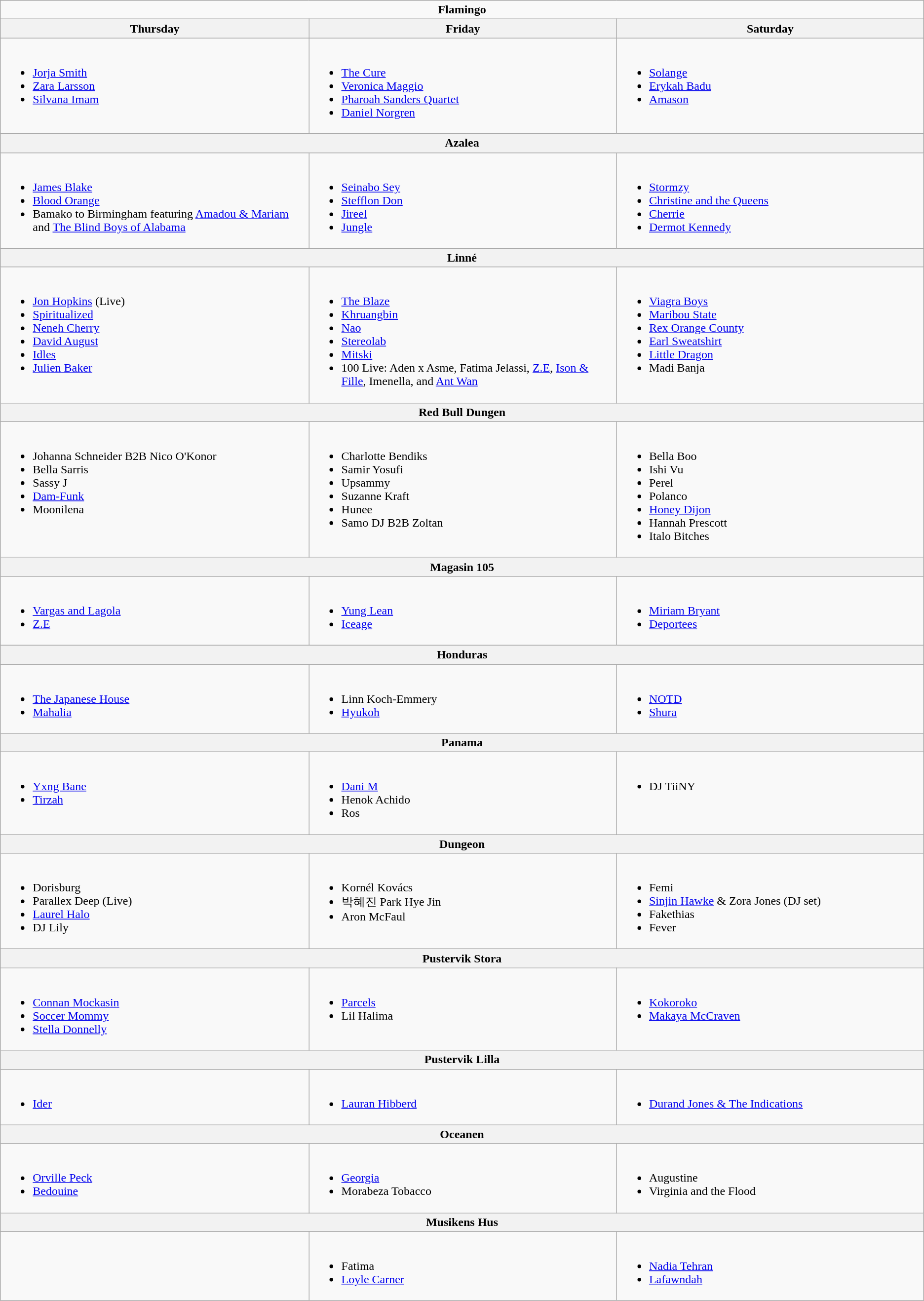<table class="wikitable">
<tr>
<td colspan="3" align="center"><strong>Flamingo</strong></td>
</tr>
<tr>
<th width="500">Thursday</th>
<th width="500">Friday</th>
<th width="500">Saturday</th>
</tr>
<tr valign="top">
<td><br><ul><li><a href='#'>Jorja Smith</a></li><li><a href='#'>Zara Larsson</a></li><li><a href='#'>Silvana Imam</a></li></ul></td>
<td><br><ul><li><a href='#'>The Cure</a></li><li><a href='#'>Veronica Maggio</a></li><li><a href='#'>Pharoah Sanders Quartet</a></li><li><a href='#'>Daniel Norgren</a></li></ul></td>
<td><br><ul><li><a href='#'>Solange</a></li><li><a href='#'>Erykah Badu</a></li><li><a href='#'>Amason</a></li></ul></td>
</tr>
<tr>
<th colspan="3">Azalea</th>
</tr>
<tr valign="top">
<td><br><ul><li><a href='#'>James Blake</a></li><li><a href='#'>Blood Orange</a></li><li>Bamako to Birmingham featuring <a href='#'>Amadou & Mariam</a> and <a href='#'>The Blind Boys of Alabama</a></li></ul></td>
<td><br><ul><li><a href='#'>Seinabo Sey</a></li><li><a href='#'>Stefflon Don</a></li><li><a href='#'>Jireel</a></li><li><a href='#'>Jungle</a></li></ul></td>
<td><br><ul><li><a href='#'>Stormzy</a></li><li><a href='#'>Christine and the Queens</a></li><li><a href='#'>Cherrie</a></li><li><a href='#'>Dermot Kennedy</a></li></ul></td>
</tr>
<tr>
<th colspan="3">Linné</th>
</tr>
<tr valign="top">
<td><br><ul><li><a href='#'>Jon Hopkins</a> (Live)</li><li><a href='#'>Spiritualized</a></li><li><a href='#'>Neneh Cherry</a></li><li><a href='#'>David August</a></li><li><a href='#'>Idles</a></li><li><a href='#'>Julien Baker</a></li></ul></td>
<td><br><ul><li><a href='#'>The Blaze</a></li><li><a href='#'>Khruangbin</a></li><li><a href='#'>Nao</a></li><li><a href='#'>Stereolab</a></li><li><a href='#'>Mitski</a></li><li>100 Live: Aden x Asme, Fatima Jelassi, <a href='#'>Z.E</a>, <a href='#'>Ison & Fille</a>, Imenella, and <a href='#'>Ant Wan</a></li></ul></td>
<td><br><ul><li><a href='#'>Viagra Boys</a></li><li><a href='#'>Maribou State</a></li><li><a href='#'>Rex Orange County</a></li><li><a href='#'>Earl Sweatshirt</a></li><li><a href='#'>Little Dragon</a></li><li>Madi Banja</li></ul></td>
</tr>
<tr>
<th colspan="3">Red Bull Dungen</th>
</tr>
<tr valign="top">
<td><br><ul><li>Johanna Schneider B2B Nico O'Konor</li><li>Bella Sarris</li><li>Sassy J</li><li><a href='#'>Dam-Funk</a></li><li>Moonilena</li></ul></td>
<td><br><ul><li>Charlotte Bendiks</li><li>Samir Yosufi</li><li>Upsammy</li><li>Suzanne Kraft</li><li>Hunee</li><li>Samo DJ B2B Zoltan</li></ul></td>
<td><br><ul><li>Bella Boo</li><li>Ishi Vu</li><li>Perel</li><li>Polanco</li><li><a href='#'>Honey Dijon</a></li><li>Hannah Prescott</li><li>Italo Bitches</li></ul></td>
</tr>
<tr>
<th colspan="3">Magasin 105</th>
</tr>
<tr valign="top">
<td><br><ul><li><a href='#'>Vargas and Lagola</a></li><li><a href='#'>Z.E</a></li></ul></td>
<td><br><ul><li><a href='#'>Yung Lean</a></li><li><a href='#'>Iceage</a></li></ul></td>
<td><br><ul><li><a href='#'>Miriam Bryant</a></li><li><a href='#'>Deportees</a></li></ul></td>
</tr>
<tr>
<th colspan="3">Honduras</th>
</tr>
<tr valign="top">
<td><br><ul><li><a href='#'>The Japanese House</a></li><li><a href='#'>Mahalia</a></li></ul></td>
<td><br><ul><li>Linn Koch-Emmery</li><li><a href='#'>Hyukoh</a></li></ul></td>
<td><br><ul><li><a href='#'>NOTD</a></li><li><a href='#'>Shura</a></li></ul></td>
</tr>
<tr>
<th colspan="3">Panama</th>
</tr>
<tr valign="top">
<td><br><ul><li><a href='#'>Yxng Bane</a></li><li><a href='#'>Tirzah</a></li></ul></td>
<td><br><ul><li><a href='#'>Dani M</a></li><li>Henok Achido</li><li>Ros</li></ul></td>
<td><br><ul><li>DJ TiiNY</li></ul></td>
</tr>
<tr>
<th colspan="3">Dungeon</th>
</tr>
<tr valign="top">
<td><br><ul><li>Dorisburg</li><li>Parallex Deep (Live)</li><li><a href='#'>Laurel Halo</a></li><li>DJ Lily</li></ul></td>
<td><br><ul><li>Kornél Kovács</li><li>박혜진 Park Hye Jin</li><li>Aron McFaul</li></ul></td>
<td><br><ul><li>Femi</li><li><a href='#'>Sinjin Hawke</a> & Zora Jones (DJ set)</li><li>Fakethias</li><li>Fever</li></ul></td>
</tr>
<tr>
<th colspan="3">Pustervik Stora</th>
</tr>
<tr valign="top">
<td><br><ul><li><a href='#'>Connan Mockasin</a></li><li><a href='#'>Soccer Mommy</a></li><li><a href='#'>Stella Donnelly</a></li></ul></td>
<td><br><ul><li><a href='#'>Parcels</a></li><li>Lil Halima</li></ul></td>
<td><br><ul><li><a href='#'>Kokoroko</a></li><li><a href='#'>Makaya McCraven</a></li></ul></td>
</tr>
<tr>
<th colspan="3">Pustervik Lilla</th>
</tr>
<tr valign="top">
<td><br><ul><li><a href='#'>Ider</a></li></ul></td>
<td><br><ul><li><a href='#'>Lauran Hibberd</a></li></ul></td>
<td><br><ul><li><a href='#'>Durand Jones & The Indications</a></li></ul></td>
</tr>
<tr>
<th colspan="3">Oceanen</th>
</tr>
<tr valign="top">
<td><br><ul><li><a href='#'>Orville Peck</a></li><li><a href='#'>Bedouine</a></li></ul></td>
<td><br><ul><li><a href='#'>Georgia</a></li><li>Morabeza Tobacco</li></ul></td>
<td><br><ul><li>Augustine</li><li>Virginia and the Flood</li></ul></td>
</tr>
<tr>
<th colspan="3">Musikens Hus</th>
</tr>
<tr valign="top">
<td></td>
<td><br><ul><li>Fatima</li><li><a href='#'>Loyle Carner</a></li></ul></td>
<td><br><ul><li><a href='#'>Nadia Tehran</a></li><li><a href='#'>Lafawndah</a></li></ul></td>
</tr>
</table>
